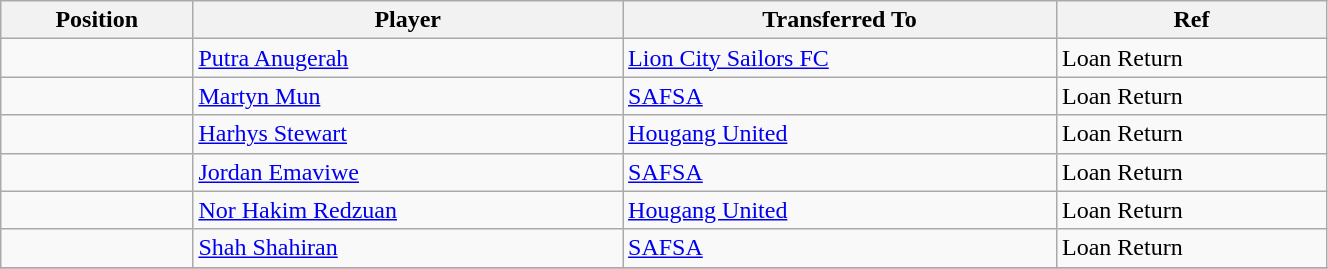<table class="wikitable sortable" style="width:70%; text-align:center; font-size:100%; text-align:left;">
<tr>
<th><strong>Position</strong></th>
<th><strong>Player</strong></th>
<th><strong>Transferred To</strong></th>
<th><strong>Ref</strong></th>
</tr>
<tr>
<td></td>
<td> <a href='#'>Putra Anugerah</a></td>
<td> <a href='#'>Lion City Sailors FC</a></td>
<td>Loan Return</td>
</tr>
<tr>
<td></td>
<td> <a href='#'>Martyn Mun</a></td>
<td> <a href='#'>SAFSA</a></td>
<td>Loan Return</td>
</tr>
<tr>
<td></td>
<td> <a href='#'>Harhys Stewart</a></td>
<td> <a href='#'>Hougang United</a></td>
<td>Loan Return</td>
</tr>
<tr>
<td></td>
<td> <a href='#'>Jordan Emaviwe</a></td>
<td> <a href='#'>SAFSA</a></td>
<td>Loan Return </td>
</tr>
<tr>
<td></td>
<td> <a href='#'>Nor Hakim Redzuan</a></td>
<td> <a href='#'>Hougang United</a></td>
<td>Loan Return</td>
</tr>
<tr>
<td></td>
<td> <a href='#'>Shah Shahiran</a></td>
<td> <a href='#'>SAFSA</a></td>
<td>Loan Return</td>
</tr>
<tr>
</tr>
</table>
